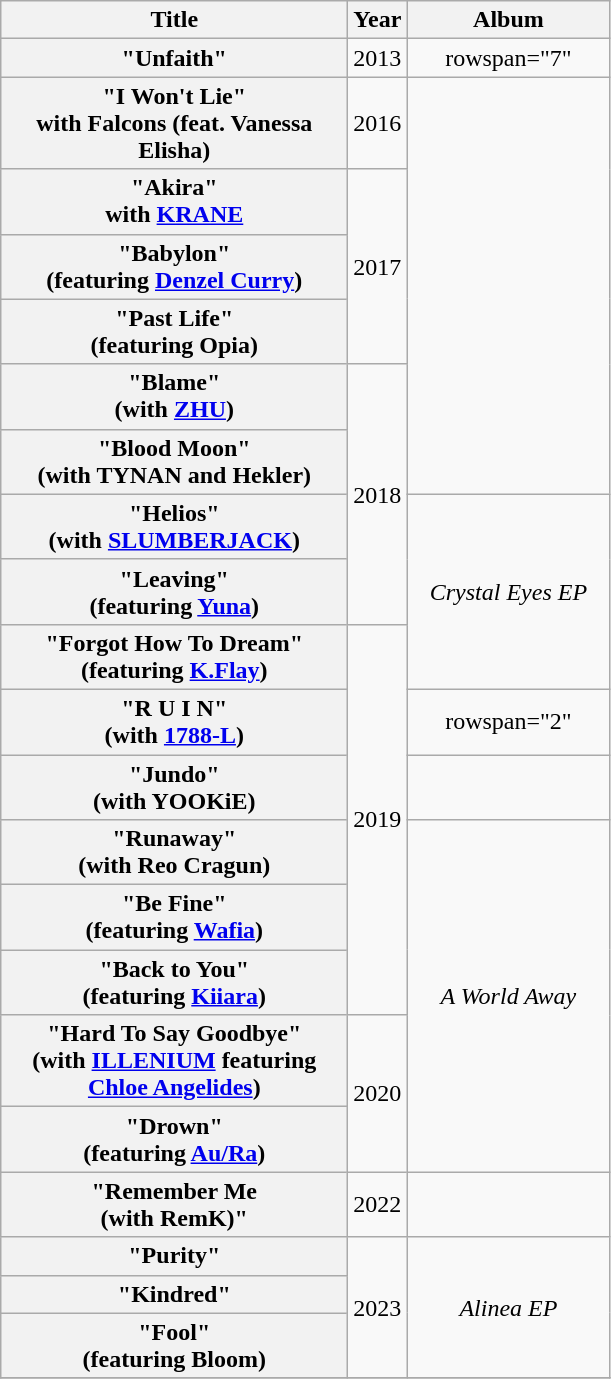<table class="wikitable plainrowheaders" style="text-align:center;">
<tr>
<th scope="col" style="width:14em;">Title</th>
<th scope="col" style="width:1em;">Year</th>
<th scope="col" style="width:8em;">Album</th>
</tr>
<tr>
<th scope="row">"Unfaith"</th>
<td>2013</td>
<td>rowspan="7" </td>
</tr>
<tr>
<th scope="row">"I Won't Lie"<br><span> with Falcons (feat. Vanessa Elisha)</span></th>
<td rowspan="1">2016</td>
</tr>
<tr>
<th scope="row">"Akira"<br><span> with <a href='#'>KRANE</a> </span></th>
<td rowspan="3">2017</td>
</tr>
<tr>
<th scope="row">"Babylon"<br><span>(featuring <a href='#'>Denzel Curry</a>)</span> </th>
</tr>
<tr>
<th scope="row">"Past Life" <br><span>(featuring Opia)</span> </th>
</tr>
<tr>
<th scope="row">"Blame"<br><span>(with <a href='#'>ZHU</a>)</span></th>
<td rowspan="4">2018</td>
</tr>
<tr>
<th scope="row">"Blood Moon"<br><span>(with TYNAN and Hekler)</span> </th>
</tr>
<tr>
<th scope="row">"Helios"<br><span>(with <a href='#'>SLUMBERJACK</a>)</span></th>
<td rowspan="3"><em>Crystal Eyes EP</em></td>
</tr>
<tr>
<th scope="row">"Leaving"<br><span>(featuring <a href='#'>Yuna</a>)</span></th>
</tr>
<tr>
<th scope="row">"Forgot How To Dream"<br><span>(featuring <a href='#'>K.Flay</a>)</span></th>
<td rowspan="6">2019</td>
</tr>
<tr>
<th scope="row">"R U I N"<br><span>(with <a href='#'>1788-L</a>)</span></th>
<td>rowspan="2" </td>
</tr>
<tr>
<th scope="row">"Jundo"<br><span>(with YOOKiE)</span></th>
</tr>
<tr>
<th scope="row">"Runaway"<br><span>(with Reo Cragun)</span></th>
<td rowspan="5"><em>A World Away</em></td>
</tr>
<tr>
<th scope="row">"Be Fine"<br><span>(featuring <a href='#'>Wafia</a>)</span></th>
</tr>
<tr>
<th scope="row">"Back to You"<br><span>(featuring <a href='#'>Kiiara</a>)</span></th>
</tr>
<tr>
<th scope="row">"Hard To Say Goodbye"<br><span>(with <a href='#'>ILLENIUM</a> featuring <a href='#'>Chloe Angelides</a>)</span></th>
<td rowspan="2">2020</td>
</tr>
<tr>
<th scope="row">"Drown"<br><span>(featuring <a href='#'>Au/Ra</a>)</span></th>
</tr>
<tr>
<th scope="row">"Remember Me<br><span>(with RemK)</span>" </th>
<td rowspan="1">2022</td>
<td></td>
</tr>
<tr>
<th scope="row">"Purity"</th>
<td rowspan="3">2023</td>
<td rowspan="3"><em>Alinea EP</em></td>
</tr>
<tr>
<th scope="row">"Kindred"</th>
</tr>
<tr>
<th scope="row">"Fool"<br><span>(featuring Bloom)</span></th>
</tr>
<tr>
</tr>
</table>
